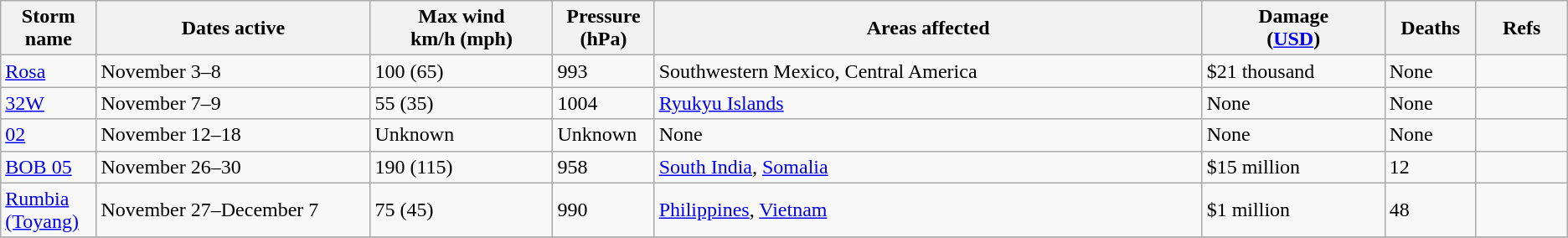<table class="wikitable sortable">
<tr>
<th width="5%">Storm name</th>
<th width="15%">Dates active</th>
<th width="10%">Max wind<br>km/h (mph)</th>
<th width="5%">Pressure<br>(hPa)</th>
<th width="30%">Areas affected</th>
<th width="10%">Damage<br>(<a href='#'>USD</a>)</th>
<th width="5%">Deaths</th>
<th width="5%">Refs</th>
</tr>
<tr>
<td><a href='#'>Rosa</a></td>
<td>November 3–8</td>
<td>100 (65)</td>
<td>993</td>
<td>Southwestern Mexico, Central America</td>
<td>$21 thousand</td>
<td>None</td>
<td></td>
</tr>
<tr>
<td><a href='#'>32W</a></td>
<td>November 7–9</td>
<td>55 (35)</td>
<td>1004</td>
<td><a href='#'>Ryukyu Islands</a></td>
<td>None</td>
<td>None</td>
<td></td>
</tr>
<tr>
<td><a href='#'>02</a></td>
<td>November 12–18</td>
<td>Unknown</td>
<td>Unknown</td>
<td>None</td>
<td>None</td>
<td>None</td>
<td></td>
</tr>
<tr>
<td><a href='#'>BOB 05</a></td>
<td>November 26–30</td>
<td>190 (115)</td>
<td>958</td>
<td><a href='#'>South India</a>, <a href='#'>Somalia</a></td>
<td>$15 million</td>
<td>12</td>
<td></td>
</tr>
<tr>
<td><a href='#'>Rumbia (Toyang)</a></td>
<td>November 27–December 7</td>
<td>75 (45)</td>
<td>990</td>
<td><a href='#'>Philippines</a>, <a href='#'>Vietnam</a></td>
<td>$1 million</td>
<td>48</td>
<td></td>
</tr>
<tr>
</tr>
</table>
